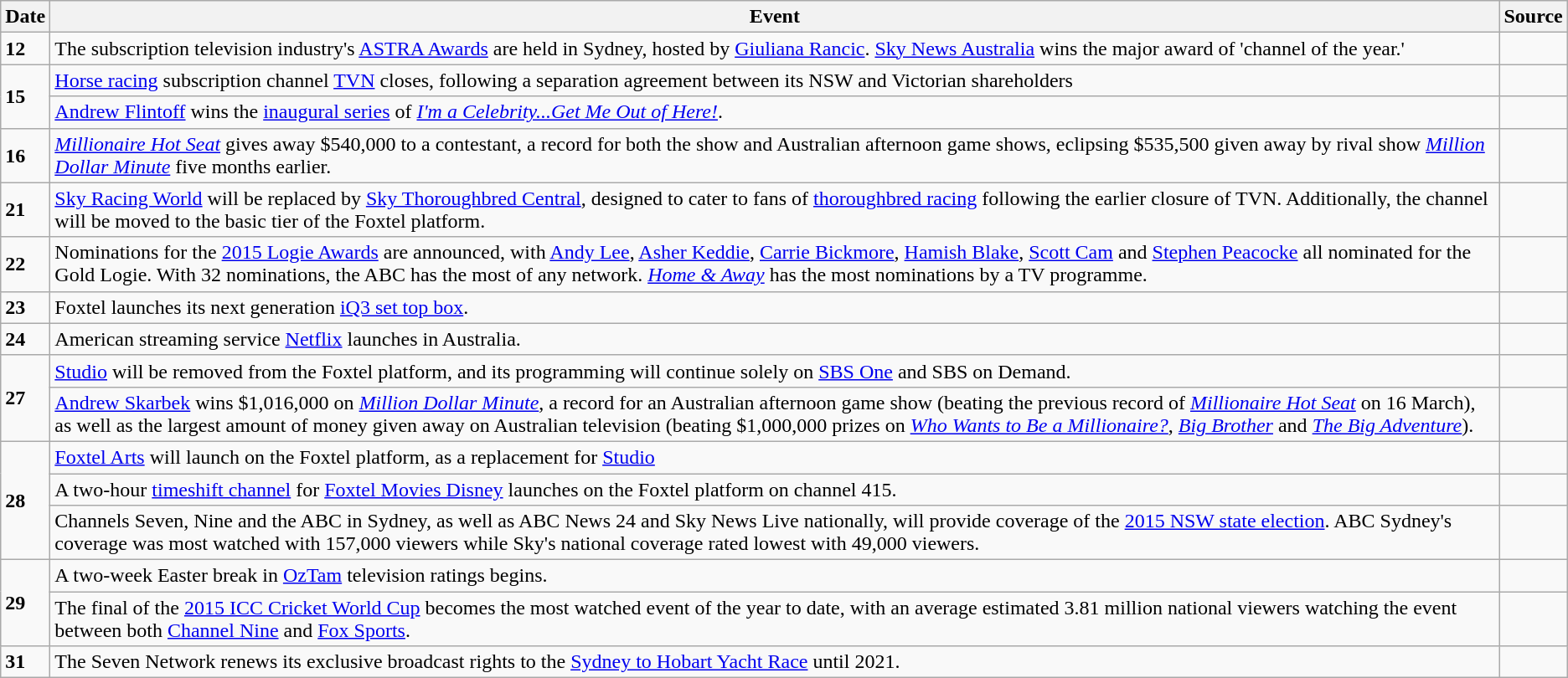<table class="wikitable">
<tr>
<th>Date</th>
<th>Event</th>
<th>Source</th>
</tr>
<tr>
<td><strong>12</strong></td>
<td>The subscription television industry's <a href='#'>ASTRA Awards</a> are held in Sydney, hosted by <a href='#'>Giuliana Rancic</a>. <a href='#'>Sky News Australia</a> wins the major award of 'channel of the year.'</td>
<td></td>
</tr>
<tr>
<td rowspan="2"><strong>15</strong></td>
<td><a href='#'>Horse racing</a> subscription channel <a href='#'>TVN</a> closes, following a separation agreement between its NSW and Victorian shareholders</td>
<td></td>
</tr>
<tr>
<td><a href='#'>Andrew Flintoff</a> wins the <a href='#'>inaugural series</a> of <em><a href='#'>I'm a Celebrity...Get Me Out of Here!</a></em>.</td>
<td></td>
</tr>
<tr>
<td><strong>16</strong></td>
<td><em><a href='#'>Millionaire Hot Seat</a></em> gives away $540,000 to a contestant, a record for both the show and Australian afternoon game shows, eclipsing $535,500 given away by rival show <em><a href='#'>Million Dollar Minute</a></em> five months earlier.</td>
<td></td>
</tr>
<tr>
<td><strong>21</strong></td>
<td><a href='#'>Sky Racing World</a> will be replaced by <a href='#'>Sky Thoroughbred Central</a>, designed to cater to fans of <a href='#'>thoroughbred racing</a> following the earlier closure of TVN. Additionally, the channel will be moved to the basic tier of the Foxtel platform.</td>
<td></td>
</tr>
<tr>
<td><strong>22</strong></td>
<td>Nominations for the <a href='#'>2015 Logie Awards</a> are announced, with <a href='#'>Andy Lee</a>, <a href='#'>Asher Keddie</a>, <a href='#'>Carrie Bickmore</a>, <a href='#'>Hamish Blake</a>, <a href='#'>Scott Cam</a> and <a href='#'>Stephen Peacocke</a> all nominated for the Gold Logie. With 32 nominations, the ABC has the most of any network. <em><a href='#'>Home & Away</a></em> has the most nominations by a TV programme.</td>
<td></td>
</tr>
<tr>
<td><strong>23</strong></td>
<td>Foxtel launches its next generation <a href='#'>iQ3 set top box</a>.</td>
<td></td>
</tr>
<tr>
<td><strong>24</strong></td>
<td>American streaming service <a href='#'>Netflix</a> launches in Australia.</td>
<td></td>
</tr>
<tr>
<td rowspan="2"><strong>27</strong></td>
<td><a href='#'>Studio</a> will be removed from the Foxtel platform, and its programming will continue solely on <a href='#'>SBS One</a> and SBS on Demand.</td>
<td></td>
</tr>
<tr>
<td><a href='#'>Andrew Skarbek</a> wins $1,016,000 on <em><a href='#'>Million Dollar Minute</a></em>, a record for an Australian afternoon game show (beating the previous record of <em><a href='#'>Millionaire Hot Seat</a></em> on 16 March), as well as the largest amount of money given away on Australian television (beating $1,000,000 prizes on <em><a href='#'>Who Wants to Be a Millionaire?</a></em>, <em><a href='#'>Big Brother</a></em> and <em><a href='#'>The Big Adventure</a></em>).</td>
<td></td>
</tr>
<tr>
<td rowspan="3"><strong>28</strong></td>
<td><a href='#'>Foxtel Arts</a> will launch on the Foxtel platform, as a replacement for <a href='#'>Studio</a></td>
<td></td>
</tr>
<tr>
<td>A two-hour <a href='#'>timeshift channel</a> for <a href='#'>Foxtel Movies Disney</a> launches on the Foxtel platform on channel 415.</td>
<td></td>
</tr>
<tr>
<td>Channels Seven, Nine and the ABC in Sydney, as well as ABC News 24 and Sky News Live nationally, will provide coverage of the <a href='#'>2015 NSW state election</a>. ABC Sydney's coverage was most watched with 157,000 viewers while Sky's national coverage rated lowest with 49,000 viewers.</td>
<td></td>
</tr>
<tr>
<td rowspan="2"><strong>29</strong></td>
<td>A two-week Easter break in <a href='#'>OzTam</a> television ratings begins.</td>
<td></td>
</tr>
<tr>
<td>The final of the <a href='#'>2015 ICC Cricket World Cup</a> becomes the most watched event of the year to date, with an average estimated 3.81 million national viewers watching the event between both <a href='#'>Channel Nine</a> and <a href='#'>Fox Sports</a>.</td>
<td></td>
</tr>
<tr>
<td><strong>31</strong></td>
<td>The Seven Network renews its exclusive broadcast rights to the <a href='#'>Sydney to Hobart Yacht Race</a> until 2021.</td>
<td></td>
</tr>
</table>
